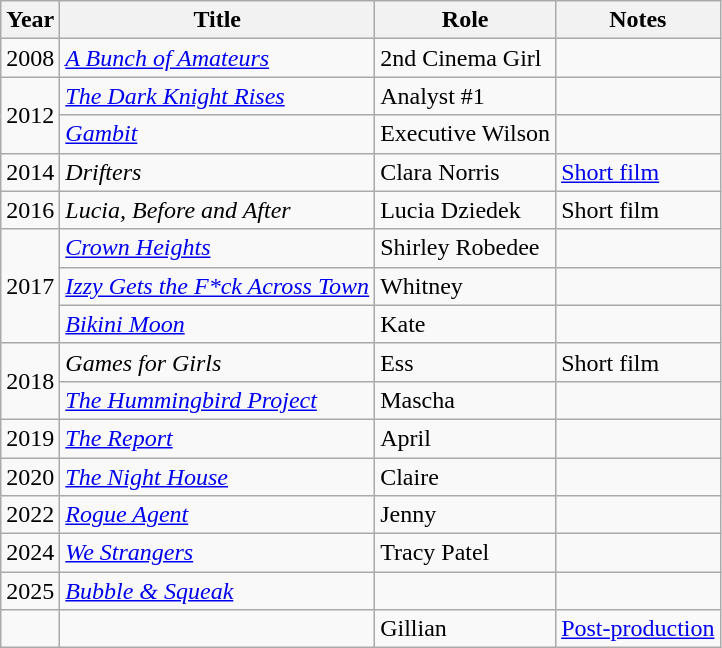<table class="wikitable sortable">
<tr>
<th>Year</th>
<th>Title</th>
<th>Role</th>
<th class="unsortable">Notes</th>
</tr>
<tr>
<td>2008</td>
<td data-sort-value="Bunch of Amateurs, A"><em><a href='#'>A Bunch of Amateurs</a></em></td>
<td>2nd Cinema Girl</td>
<td></td>
</tr>
<tr>
<td rowspan=2>2012</td>
<td data-sort-value="Dark Knight Rises, The"><em><a href='#'>The Dark Knight Rises</a></em></td>
<td>Analyst #1</td>
<td></td>
</tr>
<tr>
<td><em><a href='#'>Gambit</a></em></td>
<td>Executive Wilson</td>
<td></td>
</tr>
<tr>
<td>2014</td>
<td><em>Drifters</em></td>
<td>Clara Norris</td>
<td><a href='#'>Short film</a></td>
</tr>
<tr>
<td>2016</td>
<td><em>Lucia, Before and After</em></td>
<td>Lucia Dziedek</td>
<td>Short film</td>
</tr>
<tr>
<td rowspan=3>2017</td>
<td><em><a href='#'>Crown Heights</a></em></td>
<td>Shirley Robedee</td>
<td></td>
</tr>
<tr>
<td><em><a href='#'>Izzy Gets the F*ck Across Town</a></em></td>
<td>Whitney</td>
<td></td>
</tr>
<tr>
<td><em><a href='#'>Bikini Moon</a></em></td>
<td>Kate</td>
<td></td>
</tr>
<tr>
<td rowspan="2">2018</td>
<td><em>Games for Girls</em></td>
<td>Ess</td>
<td>Short film</td>
</tr>
<tr>
<td data-sort-value="Hummingbird Project, The"><em><a href='#'>The Hummingbird Project</a></em></td>
<td>Mascha</td>
<td></td>
</tr>
<tr>
<td>2019</td>
<td data-sort-value="Report, The"><em><a href='#'>The Report</a></em></td>
<td>April</td>
<td></td>
</tr>
<tr>
<td>2020</td>
<td data-sort-value="Night House, The"><em><a href='#'>The Night House</a></em></td>
<td>Claire</td>
<td></td>
</tr>
<tr>
<td>2022</td>
<td><em><a href='#'>Rogue Agent</a></em></td>
<td>Jenny</td>
<td></td>
</tr>
<tr>
<td>2024</td>
<td><em><a href='#'>We Strangers</a></em></td>
<td>Tracy Patel</td>
<td></td>
</tr>
<tr>
<td>2025</td>
<td><em><a href='#'>Bubble & Squeak</a></em></td>
<td></td>
<td></td>
</tr>
<tr>
<td></td>
<td></td>
<td>Gillian</td>
<td><a href='#'>Post-production</a></td>
</tr>
</table>
